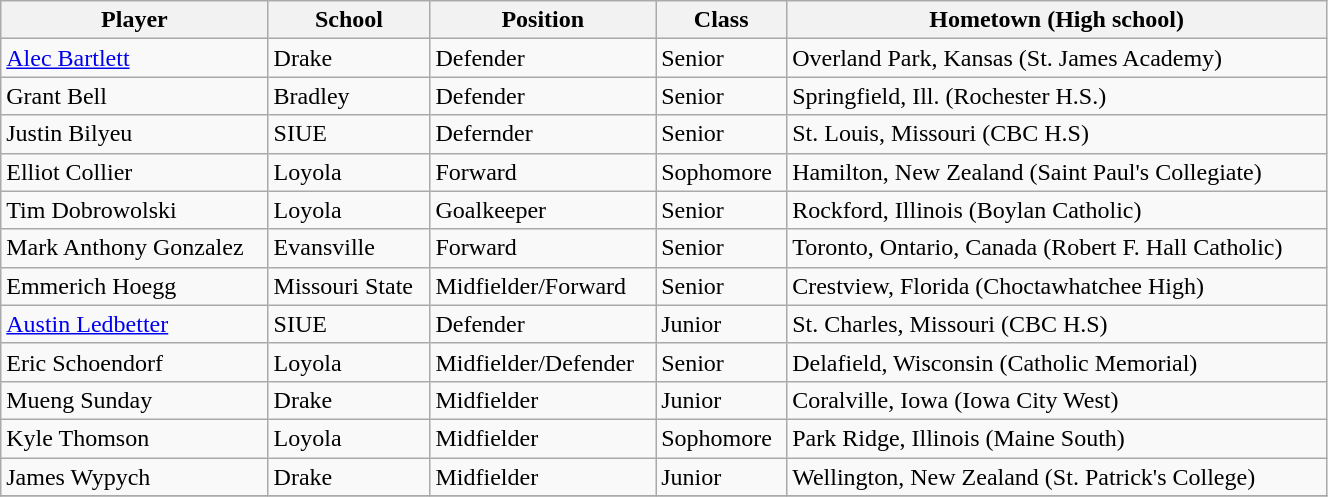<table class="wikitable sortable" style="text-align: left; width:70%">
<tr>
<th>Player</th>
<th>School</th>
<th>Position</th>
<th>Class</th>
<th>Hometown (High school)</th>
</tr>
<tr>
<td><a href='#'>Alec Bartlett</a></td>
<td>Drake</td>
<td>Defender</td>
<td>Senior</td>
<td>Overland Park, Kansas (St. James Academy)</td>
</tr>
<tr>
<td>Grant Bell</td>
<td>Bradley</td>
<td>Defender</td>
<td>Senior</td>
<td>Springfield, Ill. (Rochester H.S.)</td>
</tr>
<tr>
<td>Justin Bilyeu</td>
<td>SIUE</td>
<td>Defernder</td>
<td>Senior</td>
<td>St. Louis, Missouri (CBC H.S)</td>
</tr>
<tr>
<td>Elliot Collier</td>
<td>Loyola</td>
<td>Forward</td>
<td>Sophomore</td>
<td>Hamilton, New Zealand (Saint Paul's Collegiate)</td>
</tr>
<tr>
<td>Tim Dobrowolski</td>
<td>Loyola</td>
<td>Goalkeeper</td>
<td>Senior</td>
<td>Rockford, Illinois (Boylan Catholic)</td>
</tr>
<tr>
<td>Mark Anthony Gonzalez</td>
<td>Evansville</td>
<td>Forward</td>
<td>Senior</td>
<td>Toronto, Ontario, Canada  (Robert F. Hall Catholic)</td>
</tr>
<tr>
<td>Emmerich Hoegg</td>
<td>Missouri State</td>
<td>Midfielder/Forward</td>
<td>Senior</td>
<td>Crestview, Florida (Choctawhatchee High)</td>
</tr>
<tr>
<td><a href='#'>Austin Ledbetter</a></td>
<td>SIUE</td>
<td>Defender</td>
<td>Junior</td>
<td>St. Charles, Missouri (CBC H.S)</td>
</tr>
<tr>
<td>Eric Schoendorf</td>
<td>Loyola</td>
<td>Midfielder/Defender</td>
<td>Senior</td>
<td>Delafield, Wisconsin (Catholic Memorial)</td>
</tr>
<tr>
<td>Mueng Sunday</td>
<td>Drake</td>
<td>Midfielder</td>
<td>Junior</td>
<td>Coralville, Iowa (Iowa City West)</td>
</tr>
<tr>
<td>Kyle Thomson</td>
<td>Loyola</td>
<td>Midfielder</td>
<td>Sophomore</td>
<td>Park Ridge, Illinois (Maine South)</td>
</tr>
<tr>
<td>James Wypych</td>
<td>Drake</td>
<td>Midfielder</td>
<td>Junior</td>
<td>Wellington, New Zealand (St. Patrick's College)</td>
</tr>
<tr>
</tr>
</table>
